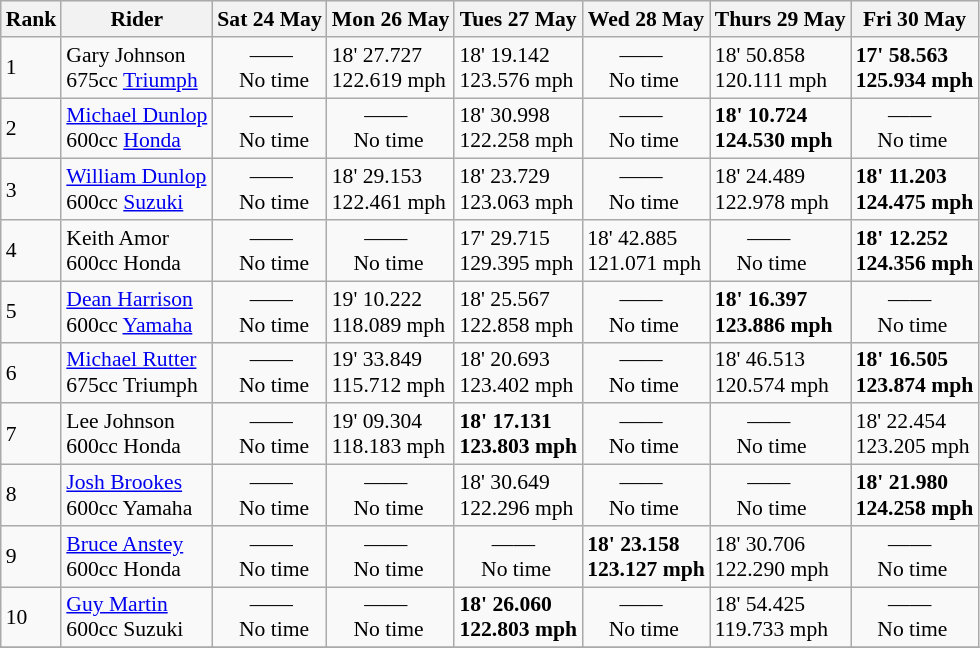<table class="wikitable" style="font-size: 90%;">
<tr style="background:#efefef;">
<th>Rank</th>
<th>Rider</th>
<th>Sat 24 May</th>
<th>Mon 26 May</th>
<th>Tues 27 May</th>
<th>Wed 28 May</th>
<th>Thurs 29 May</th>
<th>Fri 30 May</th>
</tr>
<tr>
<td>1</td>
<td> Gary Johnson <br>675cc <a href='#'>Triumph</a></td>
<td>      ——<br>    No time</td>
<td>18' 27.727 <br> 122.619 mph</td>
<td>18' 19.142 <br> 123.576 mph</td>
<td>      ——<br>    No time</td>
<td>18' 50.858 <br> 120.111 mph</td>
<td><strong>17' 58.563 <br> 125.934 mph</strong></td>
</tr>
<tr>
<td>2</td>
<td> <a href='#'>Michael Dunlop</a><br> 600cc <a href='#'>Honda</a></td>
<td>      ——<br>    No time</td>
<td>      ——<br>    No time</td>
<td>18' 30.998 <br> 122.258 mph</td>
<td>      ——<br>    No time</td>
<td><strong>18' 10.724 <br> 124.530 mph</strong></td>
<td>      ——<br>    No time</td>
</tr>
<tr>
<td>3</td>
<td> <a href='#'>William Dunlop</a><br> 600cc <a href='#'>Suzuki</a></td>
<td>      ——<br>    No time</td>
<td>18' 29.153 <br> 122.461 mph</td>
<td>18' 23.729 <br> 123.063 mph</td>
<td>      ——<br>    No time</td>
<td>18' 24.489 <br> 122.978 mph</td>
<td><strong>18' 11.203 <br> 124.475 mph</strong></td>
</tr>
<tr>
<td>4</td>
<td> Keith Amor<br> 600cc Honda</td>
<td>      ——<br>    No time</td>
<td>      ——<br>    No time</td>
<td>17' 29.715 <br> 129.395 mph</td>
<td>18' 42.885 <br> 121.071 mph</td>
<td>      ——<br>    No time</td>
<td><strong>18' 12.252 <br> 124.356 mph</strong></td>
</tr>
<tr>
<td>5</td>
<td> <a href='#'>Dean Harrison</a><br> 600cc <a href='#'>Yamaha</a></td>
<td>      ——<br>    No time</td>
<td>19' 10.222 <br> 118.089 mph</td>
<td>18' 25.567 <br> 122.858 mph</td>
<td>      ——<br>    No time</td>
<td><strong>18' 16.397 <br> 123.886 mph</strong></td>
<td>      ——<br>    No time</td>
</tr>
<tr>
<td>6</td>
<td> <a href='#'>Michael Rutter</a><br> 675cc Triumph</td>
<td>      ——<br>    No time</td>
<td>19' 33.849 <br> 115.712 mph</td>
<td>18' 20.693 <br> 123.402 mph</td>
<td>      ——<br>    No time</td>
<td>18' 46.513 <br> 120.574 mph</td>
<td><strong>18' 16.505 <br> 123.874 mph</strong></td>
</tr>
<tr>
<td>7</td>
<td> Lee Johnson<br> 600cc Honda</td>
<td>      ——<br>    No time</td>
<td>19' 09.304 <br> 118.183 mph</td>
<td><strong>18' 17.131 <br> 123.803 mph</strong></td>
<td>      ——<br>    No time</td>
<td>      ——<br>    No time</td>
<td>18' 22.454 <br> 123.205 mph</td>
</tr>
<tr>
<td>8</td>
<td> <a href='#'>Josh Brookes</a><br> 600cc Yamaha</td>
<td>      ——<br>    No time</td>
<td>      ——<br>    No time</td>
<td>18' 30.649 <br> 122.296 mph</td>
<td>      ——<br>    No time</td>
<td>      ——<br>    No time</td>
<td><strong>18' 21.980 <br> 124.258 mph</strong></td>
</tr>
<tr>
<td>9</td>
<td> <a href='#'>Bruce Anstey</a><br> 600cc Honda</td>
<td>      ——<br>    No time</td>
<td>      ——<br>    No time</td>
<td>      ——<br>    No time</td>
<td><strong>18' 23.158 <br> 123.127 mph</strong></td>
<td>18' 30.706 <br> 122.290 mph</td>
<td>      ——<br>    No time</td>
</tr>
<tr>
<td>10</td>
<td> <a href='#'>Guy Martin</a><br> 600cc Suzuki</td>
<td>      ——<br>    No time</td>
<td>      ——<br>    No time</td>
<td><strong>18' 26.060 <br> 122.803 mph</strong></td>
<td>      ——<br>    No time</td>
<td>18' 54.425 <br> 119.733 mph</td>
<td>      ——<br>    No time</td>
</tr>
<tr>
</tr>
</table>
